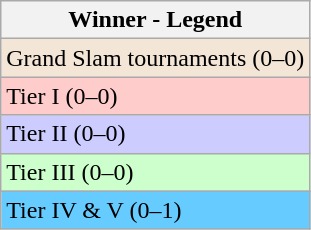<table class="wikitable sortable mw-collapsible mw-collapsed">
<tr>
<th>Winner - Legend</th>
</tr>
<tr>
<td align="center" colspan="2" bgcolor="#f3e6d7">Grand Slam tournaments (0–0)</td>
</tr>
<tr>
<td bgcolor="#ffcccc">Tier I (0–0)</td>
</tr>
<tr>
<td bgcolor="#ccccff">Tier II (0–0)</td>
</tr>
<tr>
<td bgcolor="#CCFFCC">Tier III (0–0)</td>
</tr>
<tr>
<td bgcolor="#66CCFF">Tier IV & V (0–1)</td>
</tr>
</table>
